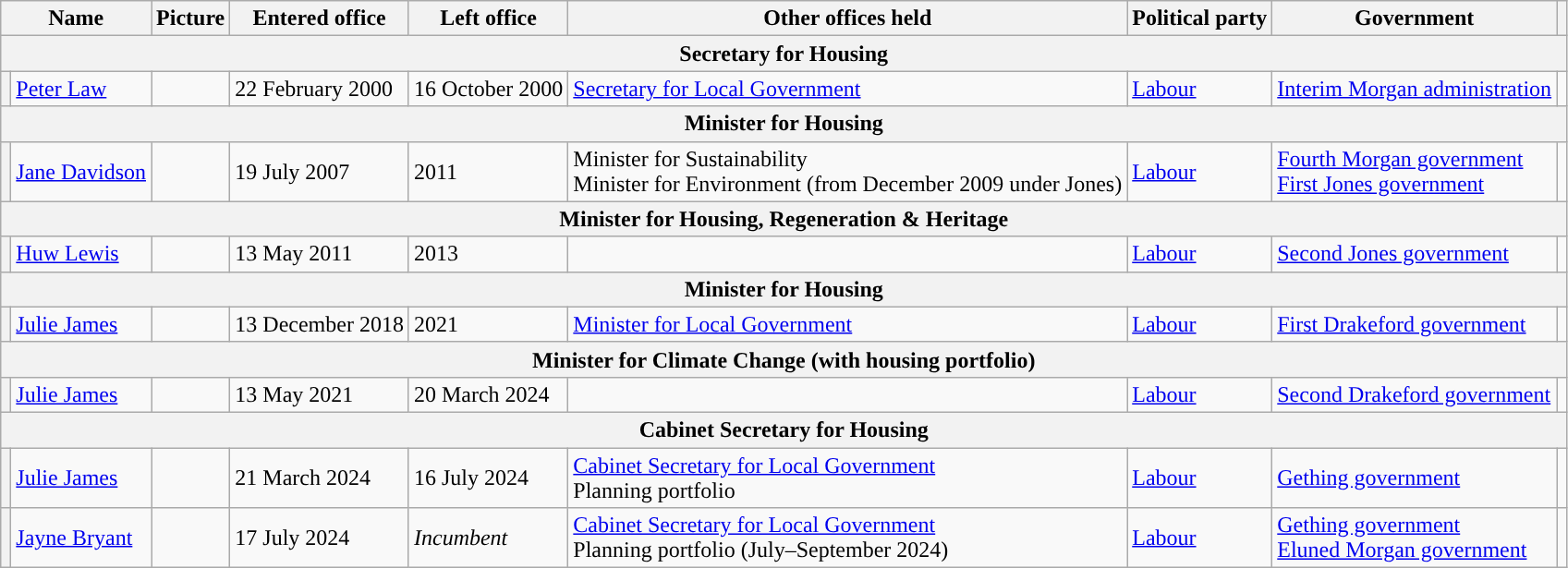<table class="wikitable">
<tr>
<th colspan="2">Name</th>
<th>Picture</th>
<th>Entered office</th>
<th>Left office</th>
<th>Other offices held</th>
<th>Political party</th>
<th>Government</th>
<th></th>
</tr>
<tr>
<th colspan="9">Secretary for Housing</th>
</tr>
<tr>
<th style="background-color:"></th>
<td><a href='#'>Peter Law</a></td>
<td></td>
<td>22 February 2000</td>
<td>16 October 2000</td>
<td><a href='#'>Secretary for Local Government</a></td>
<td><a href='#'>Labour</a></td>
<td><a href='#'>Interim Morgan administration</a></td>
<td></td>
</tr>
<tr>
<th colspan="9">Minister for Housing</th>
</tr>
<tr>
<th style="background-color:"></th>
<td><a href='#'>Jane Davidson</a></td>
<td></td>
<td>19 July 2007</td>
<td>2011</td>
<td>Minister for Sustainability<br>Minister for Environment (from December 2009 under Jones)</td>
<td><a href='#'>Labour</a></td>
<td><a href='#'>Fourth Morgan government</a><br><a href='#'>First Jones government</a></td>
<td></td>
</tr>
<tr>
<th colspan="9"><strong>Minister for Housing, Regeneration & Heritage</strong></th>
</tr>
<tr>
<th style="background-color:"></th>
<td><a href='#'>Huw Lewis</a></td>
<td></td>
<td>13 May 2011</td>
<td>2013</td>
<td></td>
<td><a href='#'>Labour</a></td>
<td><a href='#'>Second Jones government</a></td>
<td></td>
</tr>
<tr>
<th colspan="9">Minister for Housing</th>
</tr>
<tr>
<th style="background-color:"></th>
<td><a href='#'>Julie James</a></td>
<td></td>
<td>13 December 2018</td>
<td>2021</td>
<td><a href='#'>Minister for Local Government</a></td>
<td><a href='#'>Labour</a></td>
<td><a href='#'>First Drakeford government</a></td>
<td></td>
</tr>
<tr>
<th colspan="9">Minister for Climate Change (with housing portfolio)</th>
</tr>
<tr>
<th style="background-color:"></th>
<td><a href='#'>Julie James</a></td>
<td></td>
<td>13 May 2021</td>
<td>20 March 2024</td>
<td></td>
<td><a href='#'>Labour</a></td>
<td><a href='#'>Second Drakeford government</a></td>
<td></td>
</tr>
<tr>
<th colspan="9">Cabinet Secretary for Housing</th>
</tr>
<tr>
<th style="background-color:"></th>
<td><a href='#'>Julie James</a></td>
<td></td>
<td>21 March 2024</td>
<td>16 July 2024</td>
<td><a href='#'>Cabinet Secretary for Local Government</a><br>Planning portfolio</td>
<td><a href='#'>Labour</a></td>
<td><a href='#'>Gething government</a></td>
<td></td>
</tr>
<tr>
<th style="background-color:"></th>
<td><a href='#'>Jayne Bryant</a></td>
<td></td>
<td>17 July 2024</td>
<td><em>Incumbent<strong></td>
<td><a href='#'>Cabinet Secretary for Local Government</a><br>Planning portfolio (July–September 2024)</td>
<td><a href='#'>Labour</a></td>
<td><a href='#'>Gething government</a><br><a href='#'>Eluned Morgan government</a></td>
<td></td>
</tr>
</table>
